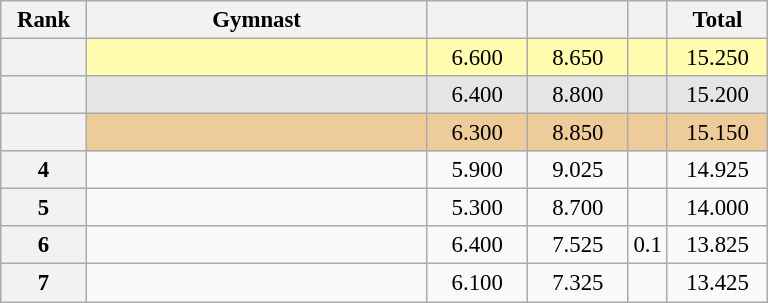<table class="wikitable sortable" style="text-align:center; font-size:95%">
<tr>
<th scope="col" style="width:50px;">Rank</th>
<th scope="col" style="width:220px;">Gymnast</th>
<th scope="col" style="width:60px;"></th>
<th scope="col" style="width:60px;"></th>
<th scope="col" style="width:15px;"></th>
<th scope="col" style="width:60px;">Total</th>
</tr>
<tr style="background:#fffcaf;">
<th scope=row style="text-align:center"></th>
<td style="text-align:left;"></td>
<td>6.600</td>
<td>8.650</td>
<td></td>
<td>15.250</td>
</tr>
<tr style="background:#e5e5e5;">
<th scope=row style="text-align:center"></th>
<td style="text-align:left;"></td>
<td>6.400</td>
<td>8.800</td>
<td></td>
<td>15.200</td>
</tr>
<tr style="background:#ec9;">
<th scope=row style="text-align:center"></th>
<td style="text-align:left;"></td>
<td>6.300</td>
<td>8.850</td>
<td></td>
<td>15.150</td>
</tr>
<tr>
<th scope=row style="text-align:center">4</th>
<td style="text-align:left;"></td>
<td>5.900</td>
<td>9.025</td>
<td></td>
<td>14.925</td>
</tr>
<tr>
<th scope=row style="text-align:center">5</th>
<td style="text-align:left;"></td>
<td>5.300</td>
<td>8.700</td>
<td></td>
<td>14.000</td>
</tr>
<tr>
<th scope=row style="text-align:center">6</th>
<td style="text-align:left;"></td>
<td>6.400</td>
<td>7.525</td>
<td>0.1</td>
<td>13.825</td>
</tr>
<tr>
<th scope=row style="text-align:center">7</th>
<td style="text-align:left;"></td>
<td>6.100</td>
<td>7.325</td>
<td></td>
<td>13.425</td>
</tr>
</table>
